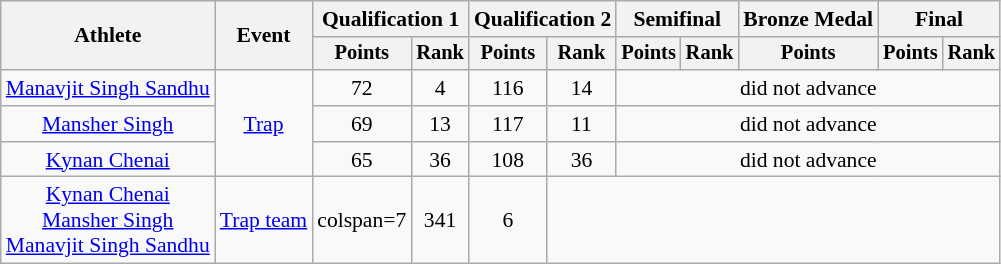<table class=wikitable style="text-align:center; font-size:90%">
<tr>
<th rowspan=2>Athlete</th>
<th rowspan=2>Event</th>
<th colspan=2>Qualification 1</th>
<th colspan=2>Qualification 2</th>
<th colspan=2>Semifinal</th>
<th colspan=1>Bronze Medal</th>
<th colspan=2>Final</th>
</tr>
<tr style="font-size:95%">
<th>Points</th>
<th>Rank</th>
<th>Points</th>
<th>Rank</th>
<th>Points</th>
<th>Rank</th>
<th>Points</th>
<th>Points</th>
<th>Rank</th>
</tr>
<tr>
<td><a href='#'>Manavjit Singh Sandhu</a></td>
<td rowspan=3><a href='#'>Trap</a></td>
<td style="text-align:center;">72</td>
<td style="text-align:center;">4</td>
<td style="text-align:center;">116</td>
<td style="text-align:center;">14</td>
<td style="text-align:center;" colspan=5>did not advance</td>
</tr>
<tr>
<td><a href='#'>Mansher Singh</a></td>
<td style="text-align:center;">69</td>
<td style="text-align:center;">13</td>
<td style="text-align:center;">117</td>
<td style="text-align:center;">11</td>
<td style="text-align:center;" colspan=5>did not advance</td>
</tr>
<tr>
<td><a href='#'>Kynan Chenai</a></td>
<td style="text-align:center;">65</td>
<td style="text-align:center;">36</td>
<td style="text-align:center;">108</td>
<td style="text-align:center;">36</td>
<td style="text-align:center;" colspan=5>did not advance</td>
</tr>
<tr>
<td><a href='#'>Kynan Chenai</a><br><a href='#'>Mansher Singh</a><br><a href='#'>Manavjit Singh Sandhu</a></td>
<td><a href='#'>Trap team</a></td>
<td>colspan=7 </td>
<td>341</td>
<td>6</td>
</tr>
</table>
